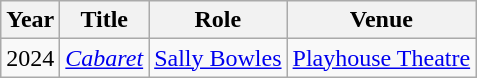<table class="wikitable">
<tr>
<th>Year</th>
<th>Title</th>
<th>Role</th>
<th>Venue</th>
</tr>
<tr>
<td>2024</td>
<td><em><a href='#'>Cabaret</a></em></td>
<td><a href='#'>Sally Bowles</a></td>
<td><a href='#'>Playhouse Theatre</a></td>
</tr>
</table>
